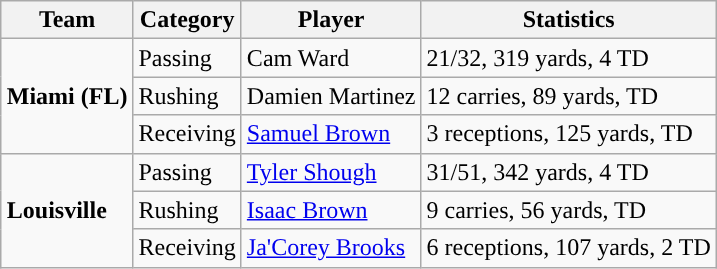<table class="wikitable" style="float: right;">
<tr>
<th>Team</th>
<th>Category</th>
<th>Player</th>
<th>Statistics</th>
</tr>
<tr>
<td rowspan=3><strong>Miami (FL)</strong></td>
<td>Passing</td>
<td>Cam Ward</td>
<td>21/32, 319 yards, 4 TD</td>
</tr>
<tr>
<td>Rushing</td>
<td>Damien Martinez</td>
<td>12 carries, 89 yards, TD</td>
</tr>
<tr>
<td>Receiving</td>
<td><a href='#'>Samuel Brown</a></td>
<td>3 receptions, 125 yards, TD</td>
</tr>
<tr>
<td rowspan=3><strong>Louisville</strong></td>
<td>Passing</td>
<td><a href='#'>Tyler Shough</a></td>
<td>31/51, 342 yards, 4 TD</td>
</tr>
<tr>
<td>Rushing</td>
<td><a href='#'>Isaac Brown</a></td>
<td>9 carries, 56 yards, TD</td>
</tr>
<tr>
<td>Receiving</td>
<td><a href='#'>Ja'Corey Brooks</a></td>
<td>6 receptions, 107 yards,  2 TD</td>
</tr>
</table>
